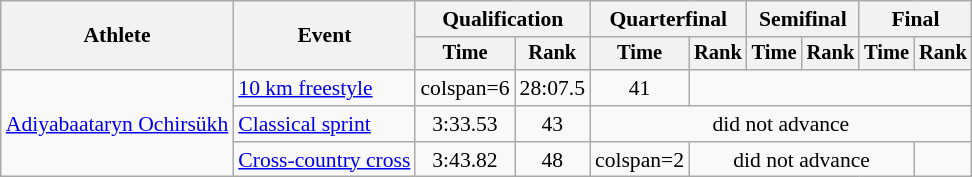<table class="wikitable" style="font-size:90%">
<tr>
<th rowspan="2">Athlete</th>
<th rowspan="2">Event</th>
<th colspan="2">Qualification</th>
<th colspan="2">Quarterfinal</th>
<th colspan="2">Semifinal</th>
<th colspan="2">Final</th>
</tr>
<tr style="font-size:95%">
<th>Time</th>
<th>Rank</th>
<th>Time</th>
<th>Rank</th>
<th>Time</th>
<th>Rank</th>
<th>Time</th>
<th>Rank</th>
</tr>
<tr align=center>
<td align=left rowspan=3><a href='#'>Adiyabaataryn Ochirsükh</a></td>
<td align=left><a href='#'>10 km freestyle</a></td>
<td>colspan=6 </td>
<td>28:07.5</td>
<td>41</td>
</tr>
<tr align=center>
<td align=left><a href='#'>Classical sprint</a></td>
<td>3:33.53</td>
<td>43</td>
<td colspan=6>did not advance</td>
</tr>
<tr align=center>
<td align=left><a href='#'>Cross-country cross</a></td>
<td>3:43.82</td>
<td>48</td>
<td>colspan=2 </td>
<td colspan=4>did not advance</td>
</tr>
</table>
